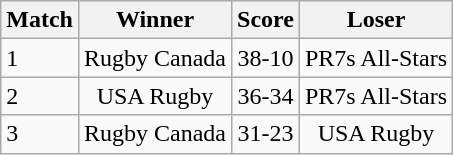<table class="wikitable">
<tr>
<th>Match</th>
<th>Winner</th>
<th>Score</th>
<th>Loser</th>
</tr>
<tr>
<td>1</td>
<td align="center">Rugby Canada</td>
<td align="center">38-10</td>
<td align="center">PR7s All-Stars</td>
</tr>
<tr>
<td>2</td>
<td align="center">USA Rugby</td>
<td align="center">36-34</td>
<td align="center">PR7s All-Stars</td>
</tr>
<tr>
<td>3</td>
<td align="center">Rugby Canada</td>
<td align="center">31-23</td>
<td align="center">USA Rugby</td>
</tr>
</table>
